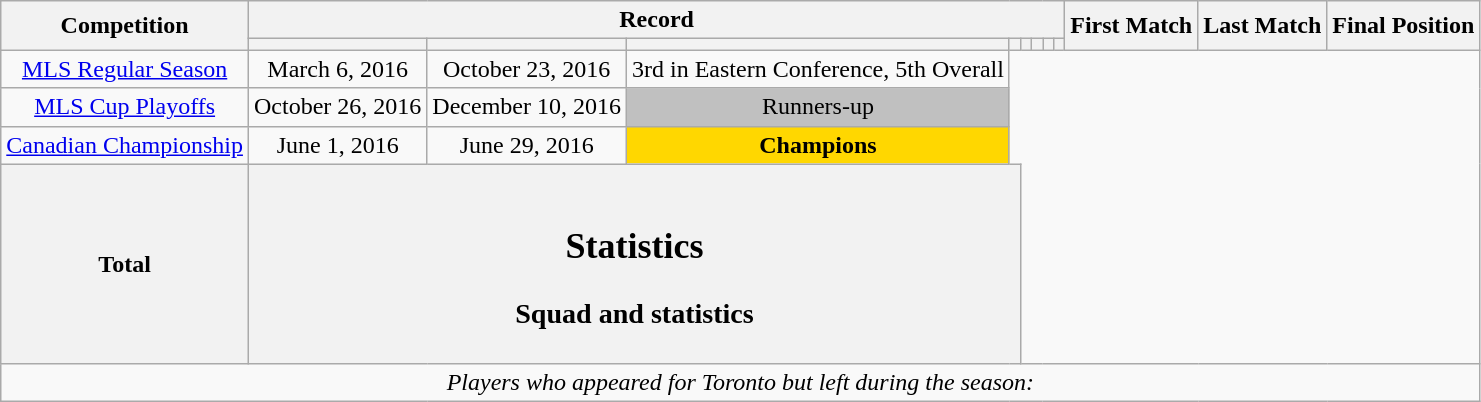<table class="wikitable" style="text-align: center">
<tr>
<th rowspan="2">Competition</th>
<th colspan="8">Record</th>
<th rowspan="2">First Match</th>
<th rowspan="2">Last Match</th>
<th rowspan="2">Final Position</th>
</tr>
<tr>
<th></th>
<th></th>
<th></th>
<th></th>
<th></th>
<th></th>
<th></th>
<th></th>
</tr>
<tr>
<td><a href='#'>MLS Regular Season</a><br></td>
<td>March 6, 2016</td>
<td>October 23, 2016</td>
<td>3rd in Eastern Conference, 5th Overall</td>
</tr>
<tr>
<td><a href='#'>MLS Cup Playoffs</a><br></td>
<td>October 26, 2016</td>
<td>December 10, 2016</td>
<td bgcolor=silver>Runners-up</td>
</tr>
<tr>
<td><a href='#'>Canadian Championship</a><br></td>
<td>June 1, 2016</td>
<td>June 29, 2016</td>
<td bgcolor=gold><strong>Champions</strong></td>
</tr>
<tr>
<th>Total<br></th>
<th colspan=4><br><h2>Statistics</h2><h3>Squad and statistics</h3>


























       



</th>
</tr>
<tr>
<td colspan="12"><em>Players who appeared for Toronto but left during the season:</em><br></td>
</tr>
</table>
